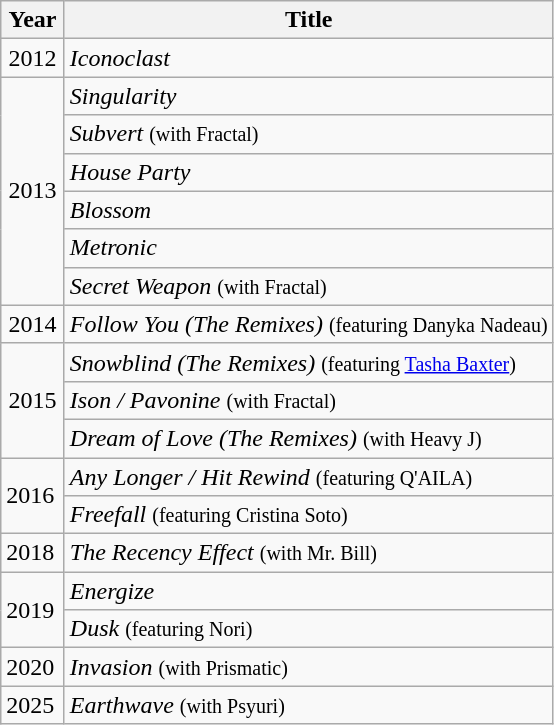<table class="wikitable plainrowheaders">
<tr>
<th align="center" width="35">Year</th>
<th>Title</th>
</tr>
<tr>
<td align="center">2012</td>
<td><em>Iconoclast</em></td>
</tr>
<tr>
<td rowspan="6" align="center">2013</td>
<td><em>Singularity</em></td>
</tr>
<tr>
<td><em>Subvert</em> <small>(with Fractal)</small></td>
</tr>
<tr>
<td><em>House Party</em></td>
</tr>
<tr>
<td><em>Blossom</em></td>
</tr>
<tr>
<td><em>Metronic</em></td>
</tr>
<tr>
<td><em>Secret Weapon</em> <small>(with Fractal)</small></td>
</tr>
<tr>
<td rowspan="1" align="center">2014</td>
<td><em>Follow You (The Remixes)</em> <small>(featuring Danyka Nadeau)</small></td>
</tr>
<tr>
<td rowspan="3" align="center">2015</td>
<td><em>Snowblind (The Remixes)</em> <small>(featuring <a href='#'>Tasha Baxter</a>)</small></td>
</tr>
<tr>
<td><em>Ison / Pavonine</em> <small>(with Fractal)</small></td>
</tr>
<tr>
<td><em>Dream of Love (The Remixes)</em> <small>(with Heavy J)</small></td>
</tr>
<tr>
<td rowspan="2">2016</td>
<td><em>Any Longer / Hit Rewind</em> <small>(featuring Q'AILA)</small></td>
</tr>
<tr>
<td><em>Freefall</em> <small>(featuring Cristina Soto)</small></td>
</tr>
<tr>
<td>2018</td>
<td><em>The Recency Effect</em> <small>(with Mr. Bill)</small></td>
</tr>
<tr>
<td rowspan="2">2019</td>
<td><em>Energize</em></td>
</tr>
<tr>
<td><em>Dusk</em> <small>(featuring Nori)</small></td>
</tr>
<tr>
<td>2020</td>
<td><em>Invasion</em> <small>(with Prismatic)</small></td>
</tr>
<tr>
<td>2025</td>
<td><em>Earthwave</em> <small>(with Psyuri)</small></td>
</tr>
</table>
